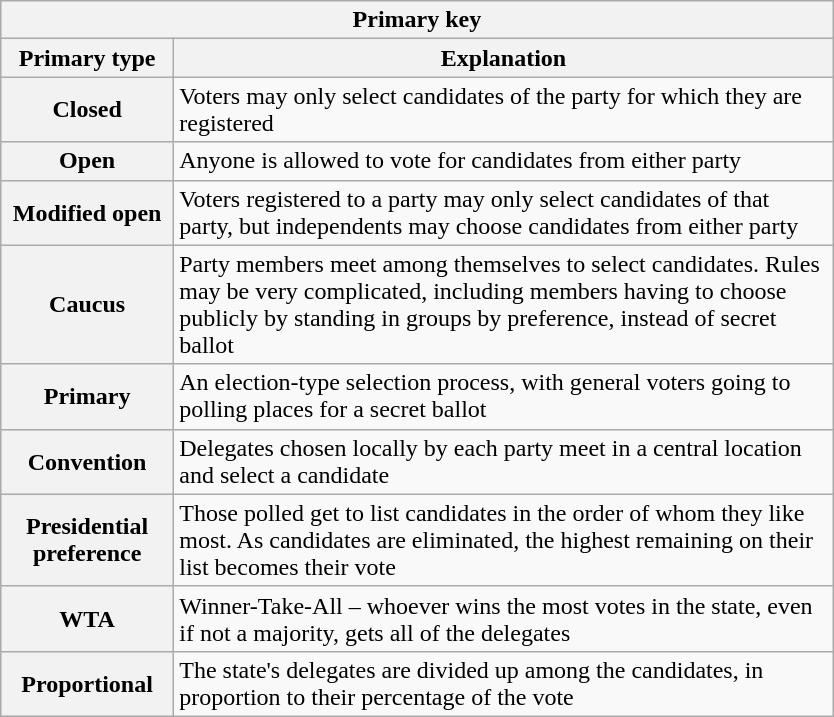<table class="wikitable"  style="width:44%; float:right; margin:10px">
<tr>
<th colspan="2">Primary key</th>
</tr>
<tr>
<th>Primary type</th>
<th>Explanation</th>
</tr>
<tr>
<th>Closed</th>
<td>Voters may only select candidates of the party for which they are registered</td>
</tr>
<tr>
<th>Open</th>
<td>Anyone is allowed to vote for candidates from either party</td>
</tr>
<tr>
<th>Modified open</th>
<td>Voters registered to a party may only select candidates of that party, but independents may choose candidates from either party</td>
</tr>
<tr>
<th>Caucus</th>
<td>Party members meet among themselves to select candidates. Rules may be very complicated, including members having to choose publicly by standing in groups by preference, instead of secret ballot</td>
</tr>
<tr>
<th>Primary</th>
<td>An election-type selection process, with general voters going to polling places for a secret ballot</td>
</tr>
<tr>
<th>Convention</th>
<td>Delegates chosen locally by each party meet in a central location and select a candidate</td>
</tr>
<tr>
<th>Presidential preference</th>
<td>Those polled get to list candidates in the order of whom they like most. As candidates are eliminated, the highest remaining on their list becomes their vote</td>
</tr>
<tr>
<th>WTA</th>
<td>Winner-Take-All – whoever wins the most votes in the state, even if not a majority, gets all of the delegates</td>
</tr>
<tr>
<th>Proportional</th>
<td>The state's delegates are divided up among the candidates, in proportion to their percentage of the vote</td>
</tr>
</table>
